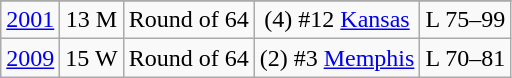<table class="wikitable" style="text-align:center">
<tr>
</tr>
<tr align="center">
<td><a href='#'>2001</a></td>
<td>13 M</td>
<td>Round of 64</td>
<td>(4) #12 <a href='#'>Kansas</a></td>
<td>L 75–99</td>
</tr>
<tr align="center">
<td><a href='#'>2009</a></td>
<td>15 W</td>
<td>Round of 64</td>
<td>(2) #3 <a href='#'>Memphis</a></td>
<td>L 70–81</td>
</tr>
</table>
